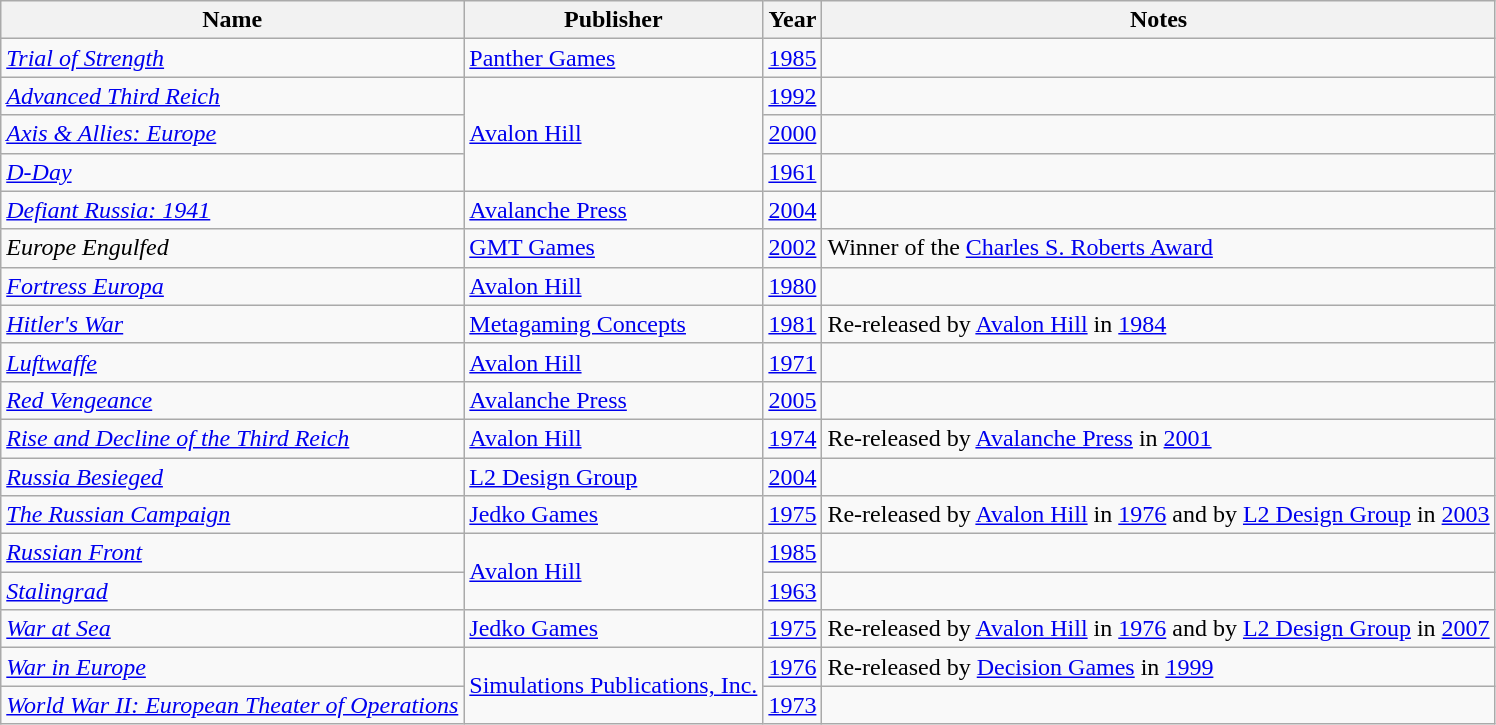<table class="wikitable">
<tr>
<th>Name</th>
<th>Publisher</th>
<th>Year</th>
<th>Notes</th>
</tr>
<tr>
<td><em><a href='#'>Trial of Strength</a></em></td>
<td><a href='#'>Panther Games</a></td>
<td><a href='#'>1985</a></td>
<td></td>
</tr>
<tr>
<td><em><a href='#'>Advanced Third Reich</a></em></td>
<td rowspan="3"><a href='#'>Avalon Hill</a></td>
<td><a href='#'>1992</a></td>
<td></td>
</tr>
<tr>
<td><em><a href='#'>Axis & Allies: Europe</a></em></td>
<td><a href='#'>2000</a></td>
<td></td>
</tr>
<tr>
<td><em><a href='#'>D-Day</a></em></td>
<td><a href='#'>1961</a></td>
<td></td>
</tr>
<tr>
<td><em><a href='#'>Defiant Russia: 1941</a></em></td>
<td><a href='#'>Avalanche Press</a></td>
<td><a href='#'>2004</a></td>
<td></td>
</tr>
<tr>
<td><em>Europe Engulfed</em></td>
<td><a href='#'>GMT Games</a></td>
<td><a href='#'>2002</a></td>
<td>Winner of the <a href='#'>Charles S. Roberts Award</a></td>
</tr>
<tr>
<td><em><a href='#'>Fortress Europa</a></em></td>
<td><a href='#'>Avalon Hill</a></td>
<td><a href='#'>1980</a></td>
<td></td>
</tr>
<tr>
<td><em><a href='#'>Hitler's War</a></em></td>
<td><a href='#'>Metagaming Concepts</a></td>
<td><a href='#'>1981</a></td>
<td>Re-released by <a href='#'>Avalon Hill</a> in <a href='#'>1984</a></td>
</tr>
<tr>
<td><em><a href='#'>Luftwaffe</a></em></td>
<td><a href='#'>Avalon Hill</a></td>
<td><a href='#'>1971</a></td>
<td></td>
</tr>
<tr>
<td><em><a href='#'>Red Vengeance</a></em></td>
<td><a href='#'>Avalanche Press</a></td>
<td><a href='#'>2005</a></td>
<td></td>
</tr>
<tr>
<td><em><a href='#'>Rise and Decline of the Third Reich</a></em></td>
<td><a href='#'>Avalon Hill</a></td>
<td><a href='#'>1974</a></td>
<td>Re-released by <a href='#'>Avalanche Press</a> in <a href='#'>2001</a></td>
</tr>
<tr>
<td><em><a href='#'>Russia Besieged</a></em></td>
<td><a href='#'>L2 Design Group</a></td>
<td><a href='#'>2004</a></td>
<td></td>
</tr>
<tr>
<td><em><a href='#'>The Russian Campaign</a></em></td>
<td><a href='#'>Jedko Games</a></td>
<td><a href='#'>1975</a></td>
<td>Re-released by <a href='#'>Avalon Hill</a> in <a href='#'>1976</a> and by <a href='#'>L2 Design Group</a> in <a href='#'>2003</a></td>
</tr>
<tr>
<td><em><a href='#'>Russian Front</a></em></td>
<td rowspan="2"><a href='#'>Avalon Hill</a></td>
<td><a href='#'>1985</a></td>
<td></td>
</tr>
<tr>
<td><em><a href='#'>Stalingrad</a></em></td>
<td><a href='#'>1963</a></td>
<td></td>
</tr>
<tr>
<td><em><a href='#'>War at Sea</a></em></td>
<td><a href='#'>Jedko Games</a></td>
<td><a href='#'>1975</a></td>
<td>Re-released by <a href='#'>Avalon Hill</a> in <a href='#'>1976</a> and by <a href='#'>L2 Design Group</a> in <a href='#'>2007</a></td>
</tr>
<tr>
<td><em><a href='#'>War in Europe</a></em></td>
<td rowspan="2"><a href='#'>Simulations Publications, Inc.</a></td>
<td><a href='#'>1976</a></td>
<td>Re-released by <a href='#'>Decision Games</a> in <a href='#'>1999</a></td>
</tr>
<tr>
<td><em><a href='#'>World War II: European Theater of Operations</a></em></td>
<td><a href='#'>1973</a></td>
<td></td>
</tr>
</table>
